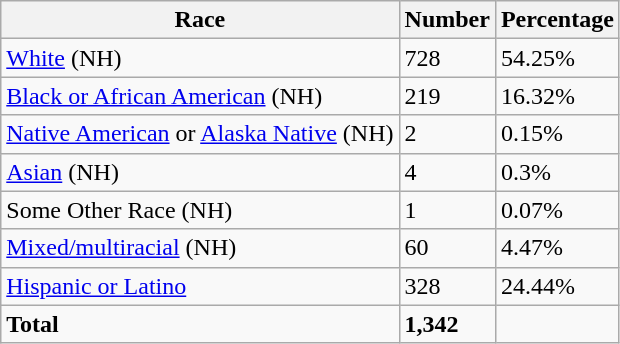<table class="wikitable">
<tr>
<th>Race</th>
<th>Number</th>
<th>Percentage</th>
</tr>
<tr>
<td><a href='#'>White</a> (NH)</td>
<td>728</td>
<td>54.25%</td>
</tr>
<tr>
<td><a href='#'>Black or African American</a> (NH)</td>
<td>219</td>
<td>16.32%</td>
</tr>
<tr>
<td><a href='#'>Native American</a> or <a href='#'>Alaska Native</a> (NH)</td>
<td>2</td>
<td>0.15%</td>
</tr>
<tr>
<td><a href='#'>Asian</a> (NH)</td>
<td>4</td>
<td>0.3%</td>
</tr>
<tr>
<td>Some Other Race (NH)</td>
<td>1</td>
<td>0.07%</td>
</tr>
<tr>
<td><a href='#'>Mixed/multiracial</a> (NH)</td>
<td>60</td>
<td>4.47%</td>
</tr>
<tr>
<td><a href='#'>Hispanic or Latino</a></td>
<td>328</td>
<td>24.44%</td>
</tr>
<tr>
<td><strong>Total</strong></td>
<td><strong>1,342</strong></td>
<td></td>
</tr>
</table>
